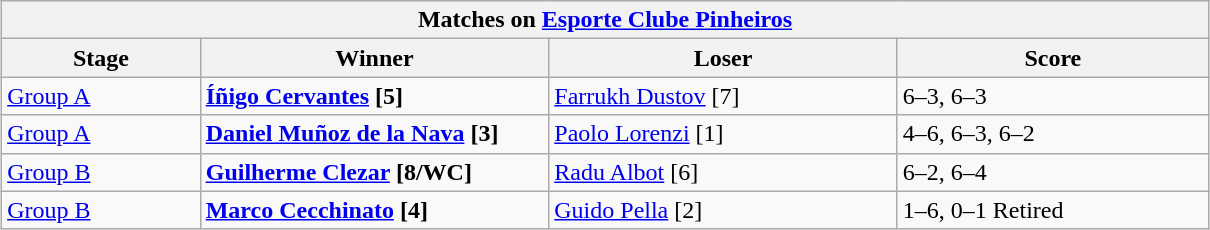<table class="wikitable collapsible uncollapsed" border=1 style="margin: 1em auto;">
<tr>
<th colspan=4><strong>Matches on <a href='#'>Esporte Clube Pinheiros</a></strong></th>
</tr>
<tr>
<th width=125>Stage</th>
<th width=225>Winner</th>
<th width=225>Loser</th>
<th width=200>Score</th>
</tr>
<tr>
<td><a href='#'>Group A</a></td>
<td><strong> <a href='#'>Íñigo Cervantes</a> [5]</strong></td>
<td> <a href='#'>Farrukh Dustov</a> [7]</td>
<td>6–3, 6–3</td>
</tr>
<tr>
<td><a href='#'>Group A</a></td>
<td><strong> <a href='#'>Daniel Muñoz de la Nava</a> [3]</strong></td>
<td> <a href='#'>Paolo Lorenzi</a> [1]</td>
<td>4–6, 6–3, 6–2</td>
</tr>
<tr>
<td><a href='#'>Group B</a></td>
<td><strong> <a href='#'>Guilherme Clezar</a> [8/WC]</strong></td>
<td> <a href='#'>Radu Albot</a> [6]</td>
<td>6–2, 6–4</td>
</tr>
<tr>
<td><a href='#'>Group B</a></td>
<td><strong> <a href='#'>Marco Cecchinato</a> [4]</strong></td>
<td> <a href='#'>Guido Pella</a> [2]</td>
<td>1–6, 0–1 Retired</td>
</tr>
</table>
